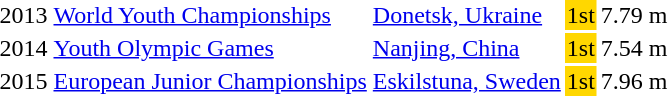<table>
<tr>
<td>2013</td>
<td><a href='#'>World Youth Championships</a></td>
<td><a href='#'>Donetsk, Ukraine</a></td>
<td bgcolor=gold>1st</td>
<td>7.79 m</td>
</tr>
<tr>
<td>2014</td>
<td><a href='#'>Youth Olympic Games</a></td>
<td><a href='#'>Nanjing, China</a></td>
<td bgcolor=gold>1st</td>
<td>7.54 m</td>
</tr>
<tr>
<td>2015</td>
<td><a href='#'>European Junior Championships</a></td>
<td><a href='#'>Eskilstuna, Sweden</a></td>
<td bgcolor=gold>1st</td>
<td>7.96 m</td>
</tr>
<tr>
</tr>
</table>
